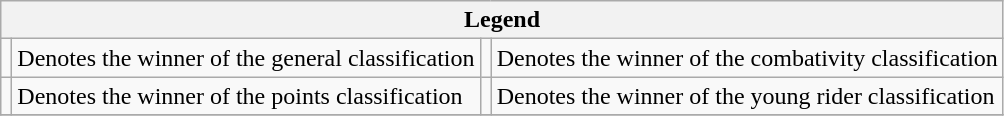<table class="wikitable">
<tr>
<th colspan="4">Legend</th>
</tr>
<tr>
<td></td>
<td>Denotes the winner of the general classification</td>
<td></td>
<td>Denotes the winner of the combativity classification</td>
</tr>
<tr>
<td></td>
<td>Denotes the winner of the points classification</td>
<td></td>
<td>Denotes the winner of the young rider classification</td>
</tr>
<tr>
</tr>
</table>
